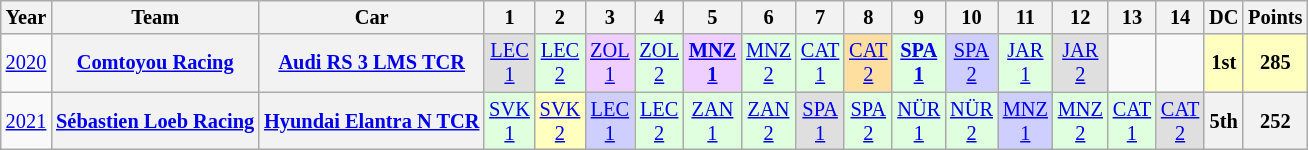<table class="wikitable" style="text-align:center; font-size:85%">
<tr>
<th>Year</th>
<th>Team</th>
<th>Car</th>
<th>1</th>
<th>2</th>
<th>3</th>
<th>4</th>
<th>5</th>
<th>6</th>
<th>7</th>
<th>8</th>
<th>9</th>
<th>10</th>
<th>11</th>
<th>12</th>
<th>13</th>
<th>14</th>
<th>DC</th>
<th>Points</th>
</tr>
<tr>
<td><a href='#'>2020</a></td>
<th nowrap><a href='#'>Comtoyou Racing</a></th>
<th nowrap><a href='#'>Audi RS 3 LMS TCR</a></th>
<td style="background:#DFDFDF;"><a href='#'>LEC<br>1</a><br></td>
<td style="background:#DFFFDF;"><a href='#'>LEC<br>2</a><br></td>
<td style="background:#EFCFFF;"><a href='#'>ZOL<br>1</a><br></td>
<td style="background:#DFFFDF;"><a href='#'>ZOL<br>2</a><br></td>
<td style="background:#EFCFFF;"><strong><a href='#'>MNZ<br>1</a></strong><br></td>
<td style="background:#DFFFDF;"><a href='#'>MNZ<br>2</a><br></td>
<td style="background:#DFFFDF;"><a href='#'>CAT<br>1</a><br></td>
<td style="background:#FFDF9F;"><a href='#'>CAT<br>2</a><br></td>
<td style="background:#DFFFDF;"><strong><a href='#'>SPA<br>1</a></strong><br></td>
<td style="background:#CFCFFF;"><a href='#'>SPA<br>2</a><br></td>
<td style="background:#DFFFDF;"><a href='#'>JAR<br>1</a><br></td>
<td style="background:#DFDFDF;"><a href='#'>JAR<br>2</a><br></td>
<td></td>
<td></td>
<th style="background:#FFFFBF;">1st</th>
<th style="background:#FFFFBF;">285</th>
</tr>
<tr>
<td><a href='#'>2021</a></td>
<th nowrap><a href='#'>Sébastien Loeb Racing</a></th>
<th nowrap><a href='#'>Hyundai Elantra N TCR</a></th>
<td style="background:#DFFFDF;"><a href='#'>SVK<br>1</a><br></td>
<td style="background:#FFFFBF;"><a href='#'>SVK<br>2</a><br></td>
<td style="background:#CFCFFF;"><a href='#'>LEC<br>1</a><br></td>
<td style="background:#DFFFDF;"><a href='#'>LEC<br>2</a><br></td>
<td style="background:#DFFFDF;"><a href='#'>ZAN<br>1</a><br></td>
<td style="background:#DFFFDF;"><a href='#'>ZAN<br>2</a><br></td>
<td style="background:#DFDFDF;"><a href='#'>SPA<br>1</a><br></td>
<td style="background:#DFFFDF;"><a href='#'>SPA<br>2</a><br></td>
<td style="background:#DFFFDF;"><a href='#'>NÜR<br>1</a><br></td>
<td style="background:#DFFFDF;"><a href='#'>NÜR<br>2</a><br></td>
<td style="background:#CFCFFF;"><a href='#'>MNZ<br>1</a><br></td>
<td style="background:#DFFFDF;"><a href='#'>MNZ<br>2</a><br></td>
<td style="background:#DFFFDF;"><a href='#'>CAT<br>1</a><br></td>
<td style="background:#DFDFDF;"><a href='#'>CAT<br>2</a><br></td>
<th>5th</th>
<th>252</th>
</tr>
</table>
